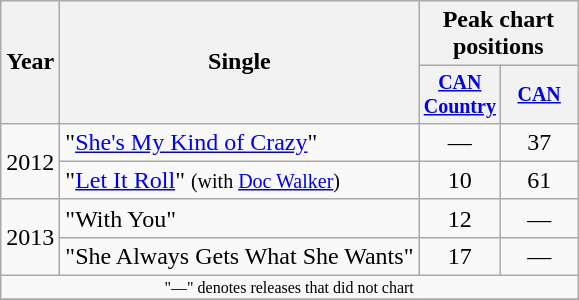<table class="wikitable" style="text-align:center;">
<tr>
<th rowspan="2">Year</th>
<th rowspan="2">Single</th>
<th colspan="2">Peak chart<br>positions</th>
</tr>
<tr style="font-size:smaller;">
<th width="45"><a href='#'>CAN Country</a><br></th>
<th width="45"><a href='#'>CAN</a><br></th>
</tr>
<tr>
<td rowspan="2">2012</td>
<td align="left">"<a href='#'>She's My Kind of Crazy</a>"</td>
<td>—</td>
<td>37</td>
</tr>
<tr>
<td align="left">"<a href='#'>Let It Roll</a>" <small>(with <a href='#'>Doc Walker</a>)</small></td>
<td>10</td>
<td>61</td>
</tr>
<tr>
<td rowspan="2">2013</td>
<td align="left">"With You"</td>
<td>12</td>
<td>—</td>
</tr>
<tr>
<td align="left">"She Always Gets What She Wants"</td>
<td>17</td>
<td>—</td>
</tr>
<tr>
<td colspan="4" style="font-size:8pt">"—" denotes releases that did not chart</td>
</tr>
<tr>
</tr>
</table>
